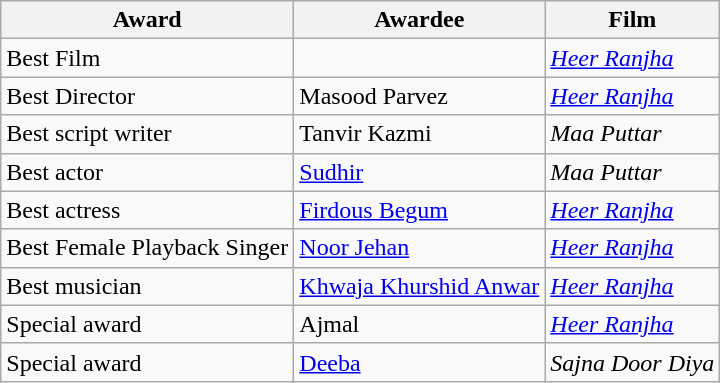<table class="wikitable">
<tr>
<th>Award</th>
<th>Awardee</th>
<th>Film</th>
</tr>
<tr>
<td>Best Film</td>
<td></td>
<td><a href='#'><em>Heer Ranjha</em></a></td>
</tr>
<tr>
<td>Best Director</td>
<td>Masood Parvez</td>
<td><a href='#'><em>Heer Ranjha</em></a></td>
</tr>
<tr>
<td>Best script writer</td>
<td>Tanvir Kazmi</td>
<td><em>Maa Puttar</em></td>
</tr>
<tr>
<td>Best actor</td>
<td><a href='#'>Sudhir</a></td>
<td><em>Maa Puttar</em></td>
</tr>
<tr>
<td>Best actress</td>
<td><a href='#'>Firdous Begum</a></td>
<td><a href='#'><em>Heer Ranjha</em></a></td>
</tr>
<tr>
<td>Best Female Playback Singer</td>
<td><a href='#'>Noor Jehan</a></td>
<td><a href='#'><em>Heer Ranjha</em></a></td>
</tr>
<tr>
<td>Best musician</td>
<td><a href='#'>Khwaja Khurshid Anwar</a></td>
<td><a href='#'><em>Heer Ranjha</em></a></td>
</tr>
<tr>
<td>Special award</td>
<td>Ajmal</td>
<td><a href='#'><em>Heer Ranjha</em></a></td>
</tr>
<tr>
<td>Special award</td>
<td><a href='#'>Deeba</a></td>
<td><em>Sajna Door Diya</em></td>
</tr>
</table>
